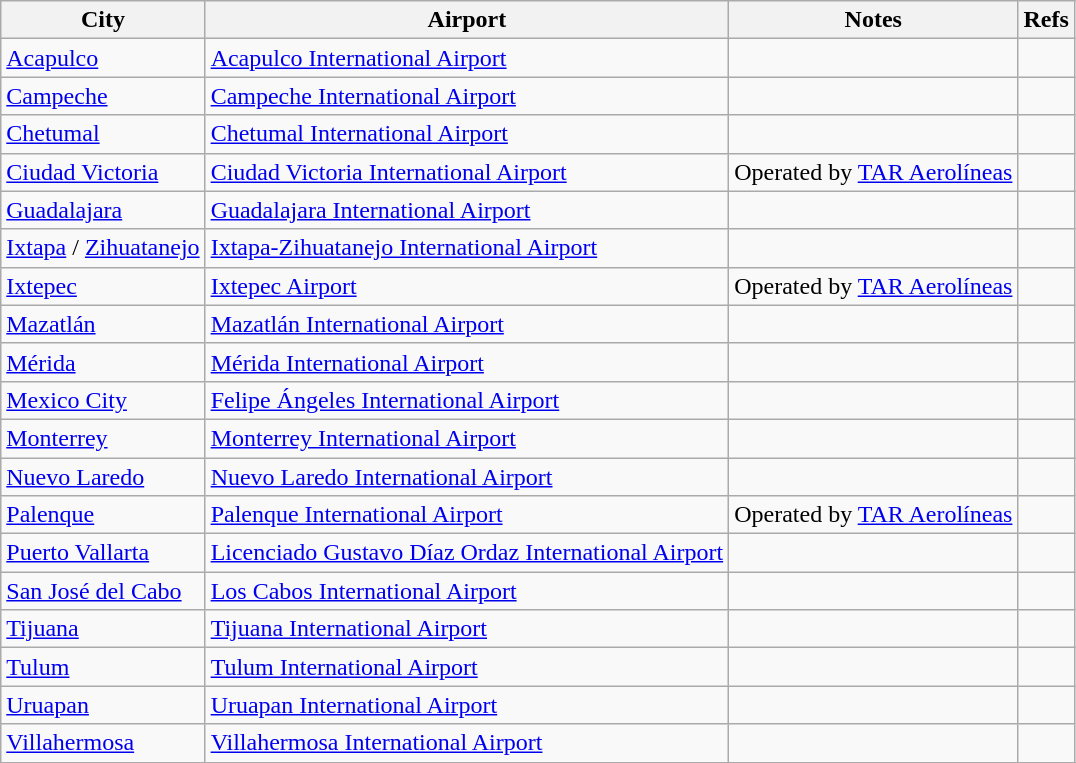<table Class="wikitable sortable">
<tr>
<th>City</th>
<th>Airport</th>
<th>Notes</th>
<th class=unsortable>Refs</th>
</tr>
<tr>
<td><a href='#'>Acapulco</a></td>
<td><a href='#'>Acapulco International Airport</a></td>
<td></td>
<td></td>
</tr>
<tr>
<td><a href='#'>Campeche</a></td>
<td><a href='#'>Campeche International Airport</a></td>
<td></td>
<td></td>
</tr>
<tr>
<td><a href='#'>Chetumal</a></td>
<td><a href='#'>Chetumal International Airport</a></td>
<td align=cenner></td>
<td></td>
</tr>
<tr>
<td><a href='#'>Ciudad Victoria</a></td>
<td><a href='#'>Ciudad Victoria International Airport</a></td>
<td align=cenner>Operated by <a href='#'>TAR Aerolíneas</a></td>
<td></td>
</tr>
<tr>
<td><a href='#'>Guadalajara</a></td>
<td><a href='#'>Guadalajara International Airport</a></td>
<td align=cenner></td>
<td></td>
</tr>
<tr>
<td><a href='#'>Ixtapa</a> / <a href='#'>Zihuatanejo</a></td>
<td><a href='#'>Ixtapa-Zihuatanejo International Airport</a></td>
<td></td>
<td></td>
</tr>
<tr>
<td><a href='#'>Ixtepec</a></td>
<td><a href='#'>Ixtepec Airport</a></td>
<td align=cenner>Operated by <a href='#'>TAR Aerolíneas</a></td>
<td></td>
</tr>
<tr>
<td><a href='#'>Mazatlán</a></td>
<td><a href='#'>Mazatlán International Airport</a></td>
<td align=cenner></td>
<td></td>
</tr>
<tr>
<td><a href='#'>Mérida</a></td>
<td><a href='#'>Mérida International Airport</a></td>
<td align=cenner></td>
<td></td>
</tr>
<tr>
<td><a href='#'>Mexico City</a></td>
<td><a href='#'>Felipe Ángeles International Airport</a></td>
<td></td>
<td></td>
</tr>
<tr>
<td><a href='#'>Monterrey</a></td>
<td><a href='#'>Monterrey International Airport</a></td>
<td align=cenner></td>
<td></td>
</tr>
<tr>
<td><a href='#'>Nuevo Laredo</a></td>
<td><a href='#'>Nuevo Laredo International Airport</a></td>
<td></td>
<td></td>
</tr>
<tr>
<td><a href='#'>Palenque</a></td>
<td><a href='#'>Palenque International Airport</a></td>
<td align="cenner">Operated by <a href='#'>TAR Aerolíneas</a></td>
<td></td>
</tr>
<tr>
<td><a href='#'>Puerto Vallarta</a></td>
<td><a href='#'>Licenciado Gustavo Díaz Ordaz International Airport</a></td>
<td align=cenner></td>
<td></td>
</tr>
<tr>
<td><a href='#'>San José del Cabo</a></td>
<td><a href='#'>Los Cabos International Airport</a></td>
<td></td>
<td></td>
</tr>
<tr>
<td><a href='#'>Tijuana</a></td>
<td><a href='#'>Tijuana International Airport</a></td>
<td align=cenner></td>
<td></td>
</tr>
<tr>
<td><a href='#'>Tulum</a></td>
<td><a href='#'>Tulum International Airport</a></td>
<td align=cenner></td>
<td></td>
</tr>
<tr>
<td><a href='#'>Uruapan</a></td>
<td><a href='#'>Uruapan International Airport</a></td>
<td></td>
<td></td>
</tr>
<tr>
<td><a href='#'>Villahermosa</a></td>
<td><a href='#'>Villahermosa International Airport</a></td>
<td></td>
<td></td>
</tr>
<tr>
</tr>
</table>
